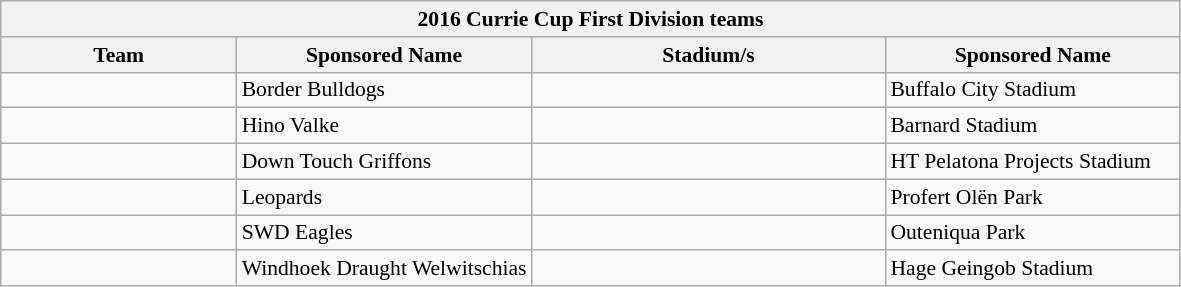<table class="wikitable collapsible sortable" style="text-align:left; font-size:90%;">
<tr>
<th colspan=4>2016 Currie Cup First Division teams</th>
</tr>
<tr>
<th width="20%">Team</th>
<th width="25%">Sponsored Name</th>
<th width="30%">Stadium/s</th>
<th width="25%">Sponsored Name</th>
</tr>
<tr>
<td></td>
<td>Border Bulldogs</td>
<td></td>
<td>Buffalo City Stadium</td>
</tr>
<tr>
<td></td>
<td>Hino Valke</td>
<td></td>
<td>Barnard Stadium</td>
</tr>
<tr>
<td></td>
<td>Down Touch Griffons</td>
<td></td>
<td>HT Pelatona Projects Stadium</td>
</tr>
<tr>
<td></td>
<td>Leopards</td>
<td></td>
<td>Profert Olën Park</td>
</tr>
<tr>
<td></td>
<td>SWD Eagles</td>
<td></td>
<td>Outeniqua Park</td>
</tr>
<tr>
<td></td>
<td>Windhoek Draught Welwitschias</td>
<td></td>
<td>Hage Geingob Stadium</td>
</tr>
</table>
